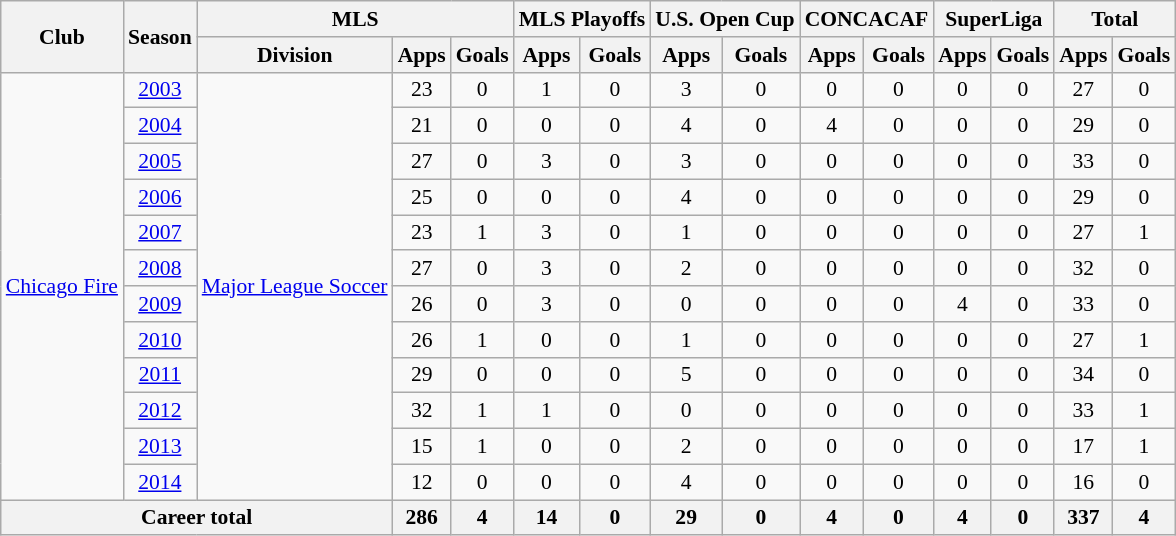<table class="wikitable" style="text-align: center; font-size:90%;">
<tr>
<th rowspan="2">Club</th>
<th rowspan="2">Season</th>
<th colspan="3">MLS</th>
<th colspan="2">MLS Playoffs</th>
<th colspan="2">U.S. Open Cup</th>
<th colspan="2">CONCACAF</th>
<th colspan="2">SuperLiga</th>
<th colspan="2">Total</th>
</tr>
<tr>
<th>Division</th>
<th>Apps</th>
<th>Goals</th>
<th>Apps</th>
<th>Goals</th>
<th>Apps</th>
<th>Goals</th>
<th>Apps</th>
<th>Goals</th>
<th>Apps</th>
<th>Goals</th>
<th>Apps</th>
<th>Goals</th>
</tr>
<tr>
<td rowspan="12" align="left"><a href='#'>Chicago Fire</a></td>
<td><a href='#'>2003</a></td>
<td rowspan="12"><a href='#'>Major League Soccer</a></td>
<td>23</td>
<td>0</td>
<td>1</td>
<td>0</td>
<td>3</td>
<td>0</td>
<td>0</td>
<td>0</td>
<td>0</td>
<td>0</td>
<td>27</td>
<td>0</td>
</tr>
<tr>
<td><a href='#'>2004</a></td>
<td>21</td>
<td>0</td>
<td>0</td>
<td>0</td>
<td>4</td>
<td>0</td>
<td>4</td>
<td>0</td>
<td>0</td>
<td>0</td>
<td>29</td>
<td>0</td>
</tr>
<tr>
<td><a href='#'>2005</a></td>
<td>27</td>
<td>0</td>
<td>3</td>
<td>0</td>
<td>3</td>
<td>0</td>
<td>0</td>
<td>0</td>
<td>0</td>
<td>0</td>
<td>33</td>
<td>0</td>
</tr>
<tr>
<td><a href='#'>2006</a></td>
<td>25</td>
<td>0</td>
<td>0</td>
<td>0</td>
<td>4</td>
<td>0</td>
<td>0</td>
<td>0</td>
<td>0</td>
<td>0</td>
<td>29</td>
<td>0</td>
</tr>
<tr>
<td><a href='#'>2007</a></td>
<td>23</td>
<td>1</td>
<td>3</td>
<td>0</td>
<td>1</td>
<td>0</td>
<td>0</td>
<td>0</td>
<td>0</td>
<td>0</td>
<td>27</td>
<td>1</td>
</tr>
<tr>
<td><a href='#'>2008</a></td>
<td>27</td>
<td>0</td>
<td>3</td>
<td>0</td>
<td>2</td>
<td>0</td>
<td>0</td>
<td>0</td>
<td>0</td>
<td>0</td>
<td>32</td>
<td>0</td>
</tr>
<tr>
<td><a href='#'>2009</a></td>
<td>26</td>
<td>0</td>
<td>3</td>
<td>0</td>
<td>0</td>
<td>0</td>
<td>0</td>
<td>0</td>
<td>4</td>
<td>0</td>
<td>33</td>
<td>0</td>
</tr>
<tr>
<td><a href='#'>2010</a></td>
<td>26</td>
<td>1</td>
<td>0</td>
<td>0</td>
<td>1</td>
<td>0</td>
<td>0</td>
<td>0</td>
<td>0</td>
<td>0</td>
<td>27</td>
<td>1</td>
</tr>
<tr>
<td><a href='#'>2011</a></td>
<td>29</td>
<td>0</td>
<td>0</td>
<td>0</td>
<td>5</td>
<td>0</td>
<td>0</td>
<td>0</td>
<td>0</td>
<td>0</td>
<td>34</td>
<td>0</td>
</tr>
<tr>
<td><a href='#'>2012</a></td>
<td>32</td>
<td>1</td>
<td>1</td>
<td>0</td>
<td>0</td>
<td>0</td>
<td>0</td>
<td>0</td>
<td>0</td>
<td>0</td>
<td>33</td>
<td>1</td>
</tr>
<tr>
<td><a href='#'>2013</a></td>
<td>15</td>
<td>1</td>
<td>0</td>
<td>0</td>
<td>2</td>
<td>0</td>
<td>0</td>
<td>0</td>
<td>0</td>
<td>0</td>
<td>17</td>
<td>1</td>
</tr>
<tr>
<td><a href='#'>2014</a></td>
<td>12</td>
<td>0</td>
<td>0</td>
<td>0</td>
<td>4</td>
<td>0</td>
<td>0</td>
<td>0</td>
<td>0</td>
<td>0</td>
<td>16</td>
<td>0</td>
</tr>
<tr>
<th colspan=3>Career total</th>
<th>286</th>
<th>4</th>
<th>14</th>
<th>0</th>
<th>29</th>
<th>0</th>
<th>4</th>
<th>0</th>
<th>4</th>
<th>0</th>
<th>337</th>
<th>4</th>
</tr>
</table>
